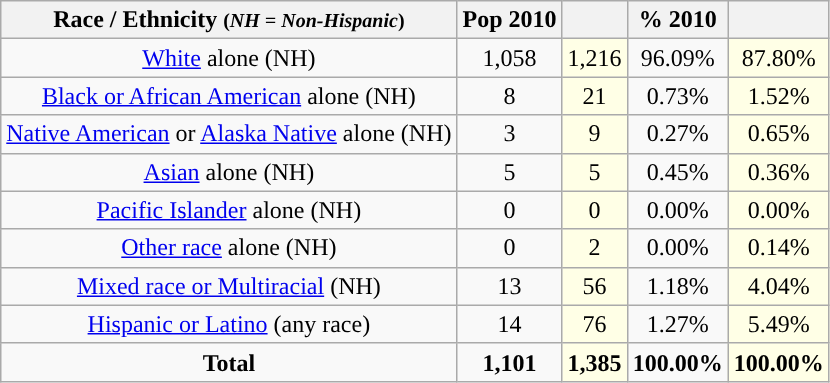<table class="wikitable" style="text-align:center;">
<tr>
<th>Race / Ethnicity <small>(<em>NH = Non-Hispanic</em>)</small></th>
<th>Pop 2010</th>
<th></th>
<th>% 2010</th>
<th></th>
</tr>
<tr>
<td><a href='#'>White</a> alone (NH)</td>
<td>1,058</td>
<td style='background: #ffffe6;'>1,216</td>
<td>96.09%</td>
<td style='background: #ffffe6;'>87.80%</td>
</tr>
<tr>
<td><a href='#'>Black or African American</a> alone (NH)</td>
<td>8</td>
<td style='background: #ffffe6;'>21</td>
<td>0.73%</td>
<td style='background: #ffffe6;'>1.52%</td>
</tr>
<tr>
<td><a href='#'>Native American</a> or <a href='#'>Alaska Native</a> alone (NH)</td>
<td>3</td>
<td style='background: #ffffe6;'>9</td>
<td>0.27%</td>
<td style='background: #ffffe6;'>0.65%</td>
</tr>
<tr>
<td><a href='#'>Asian</a> alone (NH)</td>
<td>5</td>
<td style='background: #ffffe6;'>5</td>
<td>0.45%</td>
<td style='background: #ffffe6;'>0.36%</td>
</tr>
<tr>
<td><a href='#'>Pacific Islander</a> alone (NH)</td>
<td>0</td>
<td style='background: #ffffe6;'>0</td>
<td>0.00%</td>
<td style='background: #ffffe6;'>0.00%</td>
</tr>
<tr>
<td><a href='#'>Other race</a> alone (NH)</td>
<td>0</td>
<td style='background: #ffffe6;'>2</td>
<td>0.00%</td>
<td style='background: #ffffe6;'>0.14%</td>
</tr>
<tr>
<td><a href='#'>Mixed race or Multiracial</a> (NH)</td>
<td>13</td>
<td style='background: #ffffe6;'>56</td>
<td>1.18%</td>
<td style='background: #ffffe6;'>4.04%</td>
</tr>
<tr>
<td><a href='#'>Hispanic or Latino</a> (any race)</td>
<td>14</td>
<td style='background: #ffffe6;'>76</td>
<td>1.27%</td>
<td style='background: #ffffe6;'>5.49%</td>
</tr>
<tr>
<td><strong>Total</strong></td>
<td><strong>1,101</strong></td>
<td style='background: #ffffe6;'><strong>1,385</strong></td>
<td><strong>100.00%</strong></td>
<td style='background: #ffffe6;'><strong>100.00%</strong></td>
</tr>
</table>
